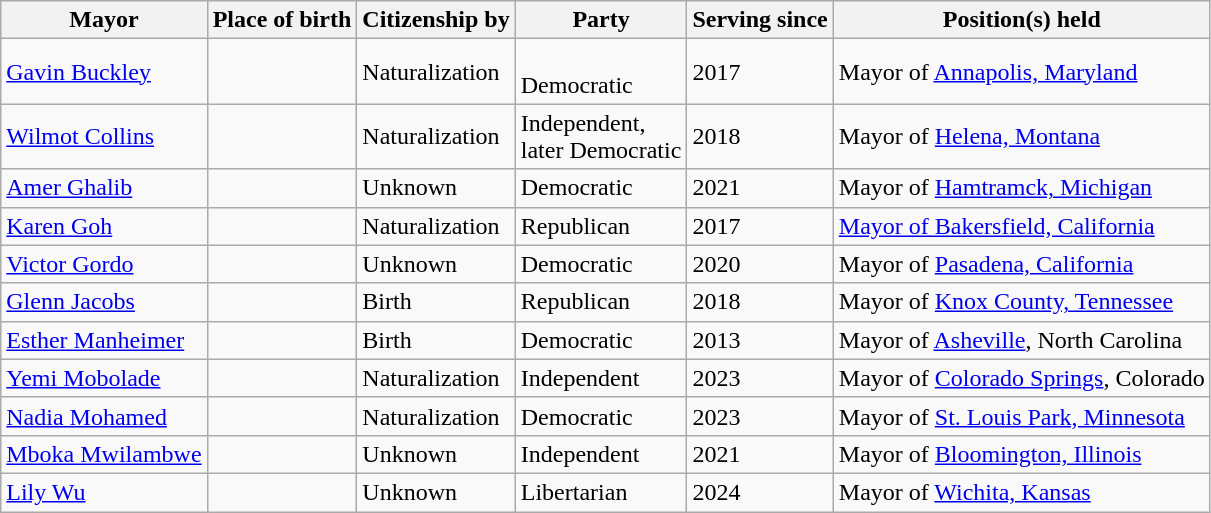<table class="wikitable sortable">
<tr>
<th>Mayor</th>
<th>Place of birth</th>
<th>Citizenship by</th>
<th>Party</th>
<th>Serving since</th>
<th>Position(s) held</th>
</tr>
<tr>
<td><a href='#'>Gavin Buckley</a></td>
<td></td>
<td>Naturalization</td>
<td><br>Democratic</td>
<td>2017</td>
<td>Mayor of <a href='#'>Annapolis, Maryland</a></td>
</tr>
<tr>
<td><a href='#'>Wilmot Collins</a></td>
<td></td>
<td>Naturalization</td>
<td>Independent,<br> later <span>Democratic</span></td>
<td>2018</td>
<td>Mayor of <a href='#'>Helena, Montana</a></td>
</tr>
<tr>
<td><a href='#'>Amer Ghalib</a></td>
<td></td>
<td>Unknown</td>
<td>Democratic</td>
<td>2021</td>
<td>Mayor of <a href='#'>Hamtramck, Michigan</a></td>
</tr>
<tr>
<td><a href='#'>Karen Goh</a></td>
<td></td>
<td>Naturalization</td>
<td>Republican</td>
<td>2017</td>
<td><a href='#'>Mayor of Bakersfield, California</a></td>
</tr>
<tr>
<td><a href='#'>Victor Gordo</a></td>
<td></td>
<td>Unknown</td>
<td>Democratic</td>
<td>2020</td>
<td>Mayor of <a href='#'>Pasadena, California</a></td>
</tr>
<tr>
<td><a href='#'>Glenn Jacobs</a></td>
<td></td>
<td>Birth</td>
<td>Republican</td>
<td>2018</td>
<td>Mayor of <a href='#'>Knox County, Tennessee</a></td>
</tr>
<tr>
<td><a href='#'>Esther Manheimer</a></td>
<td></td>
<td>Birth</td>
<td>Democratic</td>
<td>2013</td>
<td>Mayor of <a href='#'>Asheville</a>, North Carolina</td>
</tr>
<tr>
<td><a href='#'>Yemi Mobolade</a></td>
<td></td>
<td>Naturalization</td>
<td>Independent</td>
<td>2023</td>
<td>Mayor of <a href='#'>Colorado Springs</a>, Colorado</td>
</tr>
<tr>
<td><a href='#'>Nadia Mohamed</a></td>
<td></td>
<td>Naturalization</td>
<td>Democratic</td>
<td>2023</td>
<td>Mayor of <a href='#'>St. Louis Park, Minnesota</a></td>
</tr>
<tr>
<td><a href='#'>Mboka Mwilambwe</a></td>
<td></td>
<td>Unknown</td>
<td>Independent</td>
<td>2021</td>
<td>Mayor of <a href='#'>Bloomington, Illinois</a></td>
</tr>
<tr>
<td><a href='#'>Lily Wu</a></td>
<td></td>
<td>Unknown</td>
<td>Libertarian</td>
<td>2024</td>
<td>Mayor of <a href='#'>Wichita, Kansas</a></td>
</tr>
</table>
